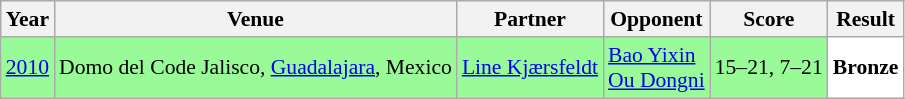<table class="sortable wikitable" style="font-size: 90%;">
<tr>
<th>Year</th>
<th>Venue</th>
<th>Partner</th>
<th>Opponent</th>
<th>Score</th>
<th>Result</th>
</tr>
<tr style="background:#98FB98">
<td align="center"><a href='#'>2010</a></td>
<td align="left">Domo del Code Jalisco, <a href='#'>Guadalajara</a>, Mexico</td>
<td align="left"> <a href='#'>Line Kjærsfeldt</a></td>
<td align="left"> <a href='#'>Bao Yixin</a><br> <a href='#'>Ou Dongni</a></td>
<td align="left">15–21, 7–21</td>
<td style="text-align:left; background:white"> <strong>Bronze</strong></td>
</tr>
</table>
